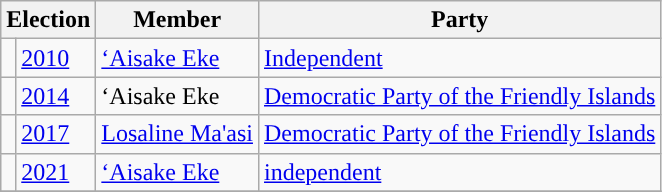<table class="wikitable">
<tr>
<th colspan="2">Election</th>
<th>Member</th>
<th>Party</th>
</tr>
<tr>
<td style="background-color: "></td>
<td><a href='#'>2010</a></td>
<td><a href='#'>ʻAisake Eke</a></td>
<td><a href='#'>Independent</a></td>
</tr>
<tr>
<td style="background-color: "></td>
<td><a href='#'>2014</a></td>
<td>ʻAisake Eke</td>
<td><a href='#'>Democratic Party of the Friendly Islands</a></td>
</tr>
<tr>
<td style="background-color: "></td>
<td><a href='#'>2017</a></td>
<td><a href='#'>Losaline Ma'asi</a></td>
<td><a href='#'>Democratic Party of the Friendly Islands</a></td>
</tr>
<tr>
<td style="background-color: "></td>
<td><a href='#'>2021</a></td>
<td><a href='#'>ʻAisake Eke</a></td>
<td><a href='#'>independent</a></td>
</tr>
<tr>
</tr>
</table>
